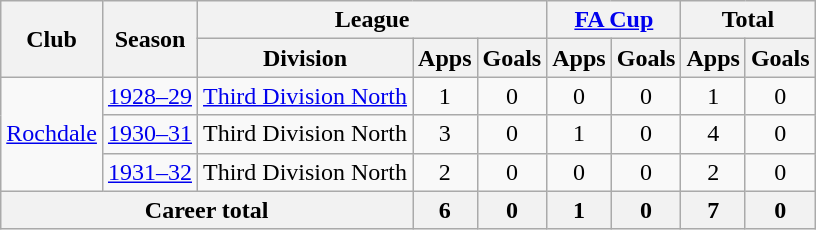<table class="wikitable" style="text-align:center">
<tr>
<th rowspan="2">Club</th>
<th rowspan="2">Season</th>
<th colspan="3">League</th>
<th colspan="2"><a href='#'>FA Cup</a></th>
<th colspan="2">Total</th>
</tr>
<tr>
<th>Division</th>
<th>Apps</th>
<th>Goals</th>
<th>Apps</th>
<th>Goals</th>
<th>Apps</th>
<th>Goals</th>
</tr>
<tr>
<td rowspan="3"><a href='#'>Rochdale</a></td>
<td><a href='#'>1928–29</a></td>
<td><a href='#'>Third Division North</a></td>
<td>1</td>
<td>0</td>
<td>0</td>
<td>0</td>
<td>1</td>
<td>0</td>
</tr>
<tr>
<td><a href='#'>1930–31</a></td>
<td>Third Division North</td>
<td>3</td>
<td>0</td>
<td>1</td>
<td>0</td>
<td>4</td>
<td>0</td>
</tr>
<tr>
<td><a href='#'>1931–32</a></td>
<td>Third Division North</td>
<td>2</td>
<td>0</td>
<td>0</td>
<td>0</td>
<td>2</td>
<td>0</td>
</tr>
<tr>
<th colspan="3">Career total</th>
<th>6</th>
<th>0</th>
<th>1</th>
<th>0</th>
<th>7</th>
<th>0</th>
</tr>
</table>
